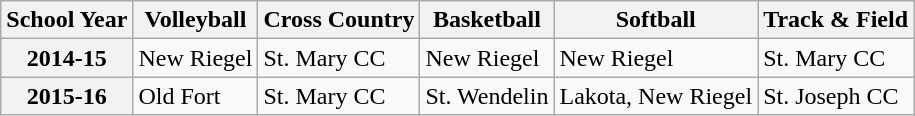<table class="wikitable">
<tr>
<th>School Year</th>
<th>Volleyball</th>
<th>Cross Country</th>
<th>Basketball</th>
<th>Softball</th>
<th>Track & Field</th>
</tr>
<tr align="left">
<th>2014-15</th>
<td>New Riegel</td>
<td>St. Mary CC</td>
<td>New Riegel</td>
<td>New Riegel</td>
<td>St. Mary CC</td>
</tr>
<tr align="left">
<th>2015-16</th>
<td>Old Fort</td>
<td>St. Mary CC</td>
<td>St. Wendelin</td>
<td>Lakota, New Riegel</td>
<td>St. Joseph CC</td>
</tr>
</table>
